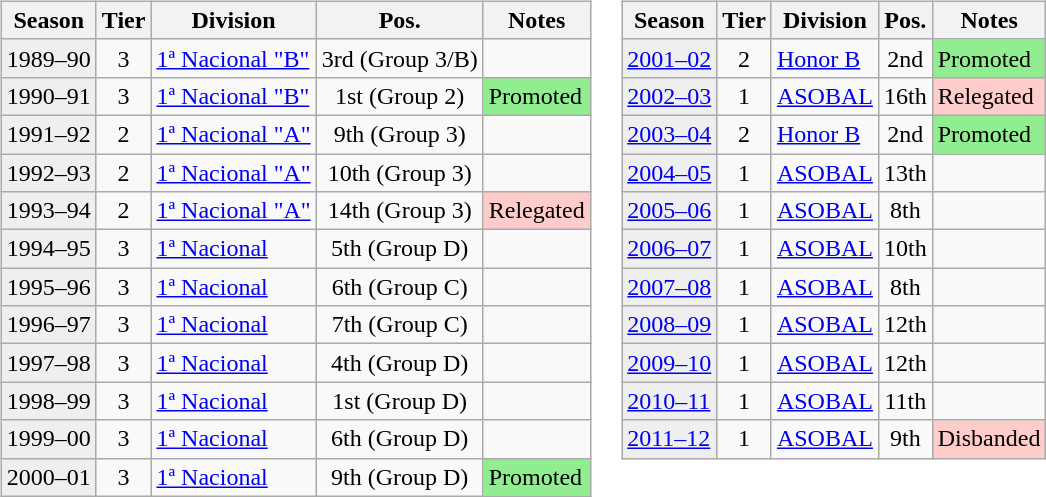<table>
<tr>
<td><br><table class="wikitable">
<tr>
<th scope="col">Season</th>
<th scope="col">Tier</th>
<th scope="col">Division</th>
<th scope="col">Pos.</th>
<th scope="col">Notes</th>
</tr>
<tr>
<td style="background:#efefef;">1989–90</td>
<td style="text-align:center;">3</td>
<td><a href='#'>1ª Nacional "B"</a></td>
<td style="text-align:center;">3rd (Group 3/B)</td>
<td></td>
</tr>
<tr>
<td style="background:#efefef;">1990–91</td>
<td style="text-align:center;">3</td>
<td><a href='#'>1ª Nacional "B"</a></td>
<td style="text-align:center;">1st (Group 2)</td>
<td style="background:#90EE90">Promoted</td>
</tr>
<tr>
<td style="background:#efefef;">1991–92</td>
<td style="text-align:center;">2</td>
<td><a href='#'>1ª Nacional "A"</a></td>
<td style="text-align:center;">9th (Group 3)</td>
<td></td>
</tr>
<tr>
<td style="background:#efefef;">1992–93</td>
<td style="text-align:center;">2</td>
<td><a href='#'>1ª Nacional "A"</a></td>
<td style="text-align:center;">10th (Group 3)</td>
<td></td>
</tr>
<tr>
<td style="background:#efefef;">1993–94</td>
<td style="text-align:center;">2</td>
<td><a href='#'>1ª Nacional "A"</a></td>
<td style="text-align:center;">14th (Group 3)</td>
<td style="background:#ffcccc">Relegated</td>
</tr>
<tr>
<td style="background:#efefef;">1994–95</td>
<td style="text-align:center;">3</td>
<td><a href='#'>1ª Nacional</a></td>
<td style="text-align:center;">5th (Group D)</td>
<td></td>
</tr>
<tr>
<td style="background:#efefef;">1995–96</td>
<td style="text-align:center;">3</td>
<td><a href='#'>1ª Nacional</a></td>
<td style="text-align:center;">6th (Group C)</td>
<td></td>
</tr>
<tr>
<td style="background:#efefef;">1996–97</td>
<td style="text-align:center;">3</td>
<td><a href='#'>1ª Nacional</a></td>
<td style="text-align:center;">7th (Group C)</td>
<td></td>
</tr>
<tr>
<td style="background:#efefef;">1997–98</td>
<td style="text-align:center;">3</td>
<td><a href='#'>1ª Nacional</a></td>
<td style="text-align:center;">4th (Group D)</td>
<td></td>
</tr>
<tr>
<td style="background:#efefef;">1998–99</td>
<td style="text-align:center;">3</td>
<td><a href='#'>1ª Nacional</a></td>
<td style="text-align:center;">1st (Group D)</td>
<td></td>
</tr>
<tr>
<td style="background:#efefef;">1999–00</td>
<td style="text-align:center;">3</td>
<td><a href='#'>1ª Nacional</a></td>
<td style="text-align:center;">6th (Group D)</td>
<td></td>
</tr>
<tr>
<td style="background:#efefef;">2000–01</td>
<td style="text-align:center;">3</td>
<td><a href='#'>1ª Nacional</a></td>
<td style="text-align:center;">9th (Group D)</td>
<td style="background:#90EE90">Promoted</td>
</tr>
</table>
</td>
<td valign="top"><br><table class="wikitable">
<tr>
<th scope="col">Season</th>
<th scope="col">Tier</th>
<th scope="col">Division</th>
<th scope="col">Pos.</th>
<th scope="col">Notes</th>
</tr>
<tr>
<td style="background:#efefef;"><a href='#'>2001–02</a></td>
<td style="text-align:center;">2</td>
<td><a href='#'>Honor B</a></td>
<td style="text-align:center;">2nd</td>
<td style="background:#90EE90">Promoted</td>
</tr>
<tr>
<td style="background:#efefef;"><a href='#'>2002–03</a></td>
<td style="text-align:center;">1</td>
<td><a href='#'>ASOBAL</a></td>
<td style="text-align:center;">16th</td>
<td style="background:#fcc;">Relegated</td>
</tr>
<tr>
<td style="background:#efefef;"><a href='#'>2003–04</a></td>
<td style="text-align:center;">2</td>
<td><a href='#'>Honor B</a></td>
<td style="text-align:center;">2nd</td>
<td style="background:#90EE90">Promoted</td>
</tr>
<tr>
<td style="background:#efefef;"><a href='#'>2004–05</a></td>
<td style="text-align:center;">1</td>
<td><a href='#'>ASOBAL</a></td>
<td style="text-align:center;">13th</td>
<td></td>
</tr>
<tr>
<td style="background:#efefef;"><a href='#'>2005–06</a></td>
<td style="text-align:center;">1</td>
<td><a href='#'>ASOBAL</a></td>
<td style="text-align:center;">8th</td>
<td></td>
</tr>
<tr>
<td style="background:#efefef;"><a href='#'>2006–07</a></td>
<td style="text-align:center;">1</td>
<td><a href='#'>ASOBAL</a></td>
<td style="text-align:center;">10th</td>
<td></td>
</tr>
<tr>
<td style="background:#efefef;"><a href='#'>2007–08</a></td>
<td style="text-align:center;">1</td>
<td><a href='#'>ASOBAL</a></td>
<td style="text-align:center;">8th</td>
<td></td>
</tr>
<tr>
<td style="background:#efefef;"><a href='#'>2008–09</a></td>
<td style="text-align:center;">1</td>
<td><a href='#'>ASOBAL</a></td>
<td style="text-align:center;">12th</td>
<td></td>
</tr>
<tr>
<td style="background:#efefef;"><a href='#'>2009–10</a></td>
<td style="text-align:center;">1</td>
<td><a href='#'>ASOBAL</a></td>
<td style="text-align:center;">12th</td>
<td></td>
</tr>
<tr>
<td style="background:#efefef;"><a href='#'>2010–11</a></td>
<td style="text-align:center;">1</td>
<td><a href='#'>ASOBAL</a></td>
<td style="text-align:center;">11th</td>
<td></td>
</tr>
<tr>
<td style="background:#efefef;"><a href='#'>2011–12</a></td>
<td style="text-align:center;">1</td>
<td><a href='#'>ASOBAL</a></td>
<td style="text-align:center;">9th</td>
<td style="background:#ffcccc">Disbanded</td>
</tr>
</table>
</td>
</tr>
</table>
